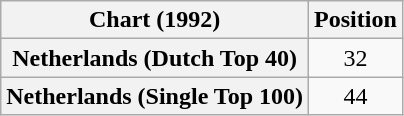<table class="wikitable sortable plainrowheaders" style="text-align:center">
<tr>
<th>Chart (1992)</th>
<th>Position</th>
</tr>
<tr>
<th scope="row">Netherlands (Dutch Top 40)</th>
<td>32</td>
</tr>
<tr>
<th scope="row">Netherlands (Single Top 100)</th>
<td>44</td>
</tr>
</table>
